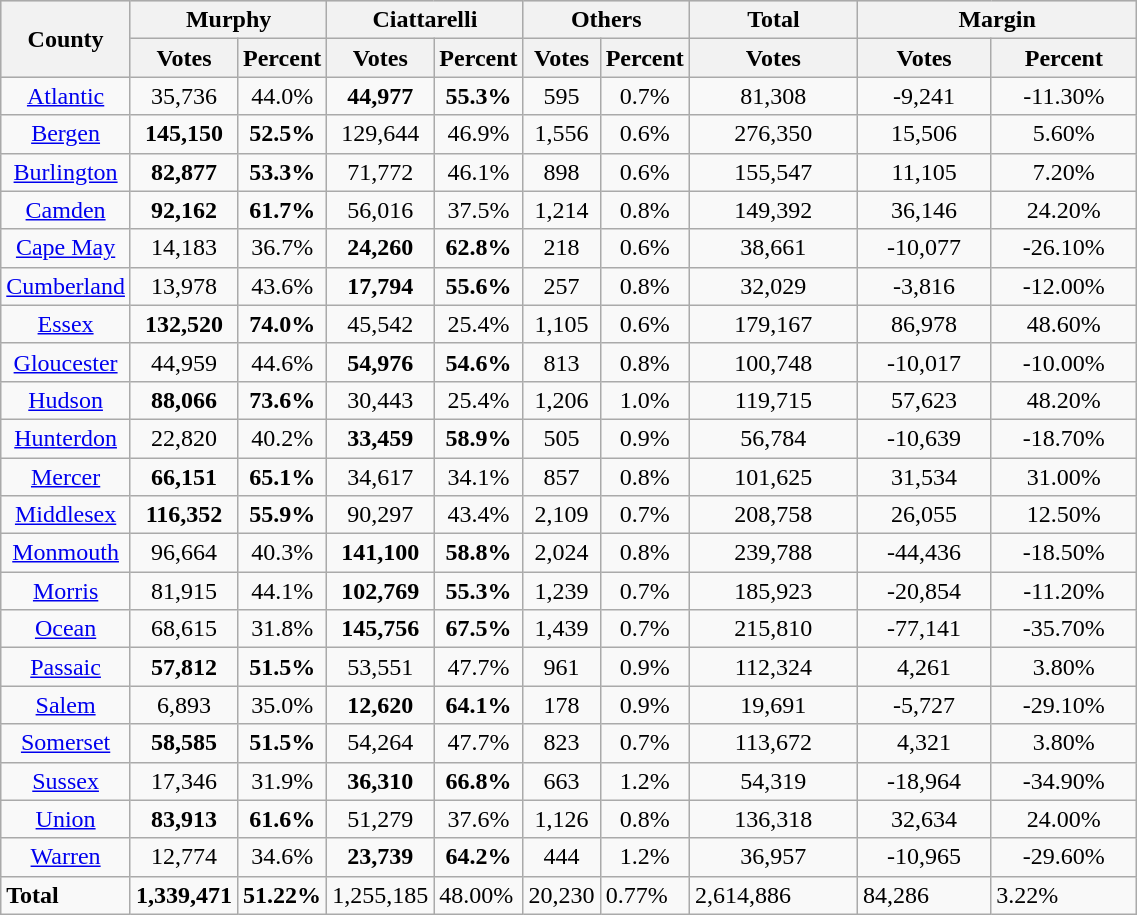<table style="width:60%;" class="wikitable sortable">
<tr style="background:lightgrey;">
<th style="width:3%;" rowspan=2>County</th>
<th style="width:2%;" colspan="2">Murphy</th>
<th style="width:2%;" colspan=2>Ciattarelli</th>
<th style="width:2%;" colspan=2>Others</th>
<th>Total</th>
<th colspan="2">Margin</th>
</tr>
<tr>
<th>Votes</th>
<th>Percent</th>
<th>Votes</th>
<th>Percent</th>
<th>Votes</th>
<th>Percent</th>
<th>Votes</th>
<th>Votes</th>
<th>Percent</th>
</tr>
<tr style="text-align:center;"|>
<td><a href='#'>Atlantic</a></td>
<td>35,736</td>
<td>44.0%</td>
<td><strong>44,977</strong></td>
<td><strong>55.3%</strong></td>
<td>595</td>
<td>0.7%</td>
<td>81,308</td>
<td>-9,241</td>
<td>-11.30%</td>
</tr>
<tr style="text-align:center;"|>
<td><a href='#'>Bergen</a></td>
<td><strong>145,150</strong></td>
<td><strong>52.5%</strong></td>
<td>129,644</td>
<td>46.9%</td>
<td>1,556</td>
<td>0.6%</td>
<td>276,350</td>
<td>15,506</td>
<td>5.60%</td>
</tr>
<tr style="text-align:center;"|>
<td><a href='#'>Burlington</a></td>
<td><strong>82,877</strong></td>
<td><strong>53.3%</strong></td>
<td>71,772</td>
<td>46.1%</td>
<td>898</td>
<td>0.6%</td>
<td>155,547</td>
<td>11,105</td>
<td>7.20%</td>
</tr>
<tr style="text-align:center;"|>
<td><a href='#'>Camden</a></td>
<td><strong>92,162</strong></td>
<td><strong>61.7%</strong></td>
<td>56,016</td>
<td>37.5%</td>
<td>1,214</td>
<td>0.8%</td>
<td>149,392</td>
<td>36,146</td>
<td>24.20%</td>
</tr>
<tr style="text-align:center;"|>
<td><a href='#'>Cape May</a></td>
<td>14,183</td>
<td>36.7%</td>
<td><strong>24,260</strong></td>
<td><strong>62.8%</strong></td>
<td>218</td>
<td>0.6%</td>
<td>38,661</td>
<td>-10,077</td>
<td>-26.10%</td>
</tr>
<tr style="text-align:center;"|>
<td><a href='#'>Cumberland</a></td>
<td>13,978</td>
<td>43.6%</td>
<td><strong>17,794</strong></td>
<td><strong>55.6%</strong></td>
<td>257</td>
<td>0.8%</td>
<td>32,029</td>
<td>-3,816</td>
<td>-12.00%</td>
</tr>
<tr style="text-align:center;"|>
<td><a href='#'>Essex</a></td>
<td><strong>132,520</strong></td>
<td><strong>74.0%</strong></td>
<td>45,542</td>
<td>25.4%</td>
<td>1,105</td>
<td>0.6%</td>
<td>179,167</td>
<td>86,978</td>
<td>48.60%</td>
</tr>
<tr style="text-align:center;"|>
<td><a href='#'>Gloucester</a></td>
<td>44,959</td>
<td>44.6%</td>
<td><strong>54,976</strong></td>
<td><strong>54.6%</strong></td>
<td>813</td>
<td>0.8%</td>
<td>100,748</td>
<td>-10,017</td>
<td>-10.00%</td>
</tr>
<tr style="text-align:center;"|>
<td><a href='#'>Hudson</a></td>
<td><strong>88,066</strong></td>
<td><strong>73.6%</strong></td>
<td>30,443</td>
<td>25.4%</td>
<td>1,206</td>
<td>1.0%</td>
<td>119,715</td>
<td>57,623</td>
<td>48.20%</td>
</tr>
<tr style="text-align:center;"|>
<td><a href='#'>Hunterdon</a></td>
<td>22,820</td>
<td>40.2%</td>
<td><strong>33,459</strong></td>
<td><strong>58.9%</strong></td>
<td>505</td>
<td>0.9%</td>
<td>56,784</td>
<td>-10,639</td>
<td>-18.70%</td>
</tr>
<tr style="text-align:center;"|>
<td><a href='#'>Mercer</a></td>
<td><strong>66,151</strong></td>
<td><strong>65.1%</strong></td>
<td>34,617</td>
<td>34.1%</td>
<td>857</td>
<td>0.8%</td>
<td>101,625</td>
<td>31,534</td>
<td>31.00%</td>
</tr>
<tr style="text-align:center;"|>
<td><a href='#'>Middlesex</a></td>
<td><strong>116,352</strong></td>
<td><strong>55.9%</strong></td>
<td>90,297</td>
<td>43.4%</td>
<td>2,109</td>
<td>0.7%</td>
<td>208,758</td>
<td>26,055</td>
<td>12.50%</td>
</tr>
<tr style="text-align:center;"|>
<td><a href='#'>Monmouth</a></td>
<td>96,664</td>
<td>40.3%</td>
<td><strong>141,100</strong></td>
<td><strong>58.8%</strong></td>
<td>2,024</td>
<td>0.8%</td>
<td>239,788</td>
<td>-44,436</td>
<td>-18.50%</td>
</tr>
<tr style="text-align:center;"|>
<td><a href='#'>Morris</a></td>
<td>81,915</td>
<td>44.1%</td>
<td><strong>102,769</strong></td>
<td><strong>55.3%</strong></td>
<td>1,239</td>
<td>0.7%</td>
<td>185,923</td>
<td>-20,854</td>
<td>-11.20%</td>
</tr>
<tr style="text-align:center;"|>
<td><a href='#'>Ocean</a></td>
<td>68,615</td>
<td>31.8%</td>
<td><strong>145,756</strong></td>
<td><strong>67.5%</strong></td>
<td>1,439</td>
<td>0.7%</td>
<td>215,810</td>
<td>-77,141</td>
<td>-35.70%</td>
</tr>
<tr style="text-align:center;"|>
<td><a href='#'>Passaic</a></td>
<td><strong>57,812</strong></td>
<td><strong>51.5%</strong></td>
<td>53,551</td>
<td>47.7%</td>
<td>961</td>
<td>0.9%</td>
<td>112,324</td>
<td>4,261</td>
<td>3.80%</td>
</tr>
<tr style="text-align:center;"|>
<td><a href='#'>Salem</a></td>
<td>6,893</td>
<td>35.0%</td>
<td><strong>12,620</strong></td>
<td><strong>64.1%</strong></td>
<td>178</td>
<td>0.9%</td>
<td>19,691</td>
<td>-5,727</td>
<td>-29.10%</td>
</tr>
<tr style="text-align:center;"|>
<td><a href='#'>Somerset</a></td>
<td><strong>58,585</strong></td>
<td><strong>51.5%</strong></td>
<td>54,264</td>
<td>47.7%</td>
<td>823</td>
<td>0.7%</td>
<td>113,672</td>
<td>4,321</td>
<td>3.80%</td>
</tr>
<tr style="text-align:center;"|>
<td><a href='#'>Sussex</a></td>
<td>17,346</td>
<td>31.9%</td>
<td><strong>36,310</strong></td>
<td><strong>66.8%</strong></td>
<td>663</td>
<td>1.2%</td>
<td>54,319</td>
<td>-18,964</td>
<td>-34.90%</td>
</tr>
<tr style="text-align:center;"|>
<td><a href='#'>Union</a></td>
<td><strong>83,913</strong></td>
<td><strong>61.6%</strong></td>
<td>51,279</td>
<td>37.6%</td>
<td>1,126</td>
<td>0.8%</td>
<td>136,318</td>
<td>32,634</td>
<td>24.00%</td>
</tr>
<tr style="text-align:center;"|>
<td><a href='#'>Warren</a></td>
<td>12,774</td>
<td>34.6%</td>
<td><strong>23,739</strong></td>
<td><strong>64.2%</strong></td>
<td>444</td>
<td>1.2%</td>
<td>36,957</td>
<td>-10,965</td>
<td>-29.60%</td>
</tr>
<tr>
<td><strong>Total</strong></td>
<td><strong>1,339,471</strong></td>
<td><strong>51.22%</strong></td>
<td>1,255,185</td>
<td>48.00%</td>
<td>20,230</td>
<td>0.77%</td>
<td>2,614,886</td>
<td>84,286</td>
<td>3.22%</td>
</tr>
</table>
